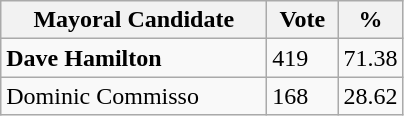<table class="wikitable">
<tr>
<th bgcolor="#DDDDFF" width="170px">Mayoral Candidate</th>
<th bgcolor="#DDDDFF" width="40px">Vote</th>
<th bgcolor="#DDDDFF" width="30px">%</th>
</tr>
<tr>
<td><strong>Dave Hamilton</strong></td>
<td>419</td>
<td>71.38</td>
</tr>
<tr>
<td>Dominic Commisso</td>
<td>168</td>
<td>28.62</td>
</tr>
</table>
